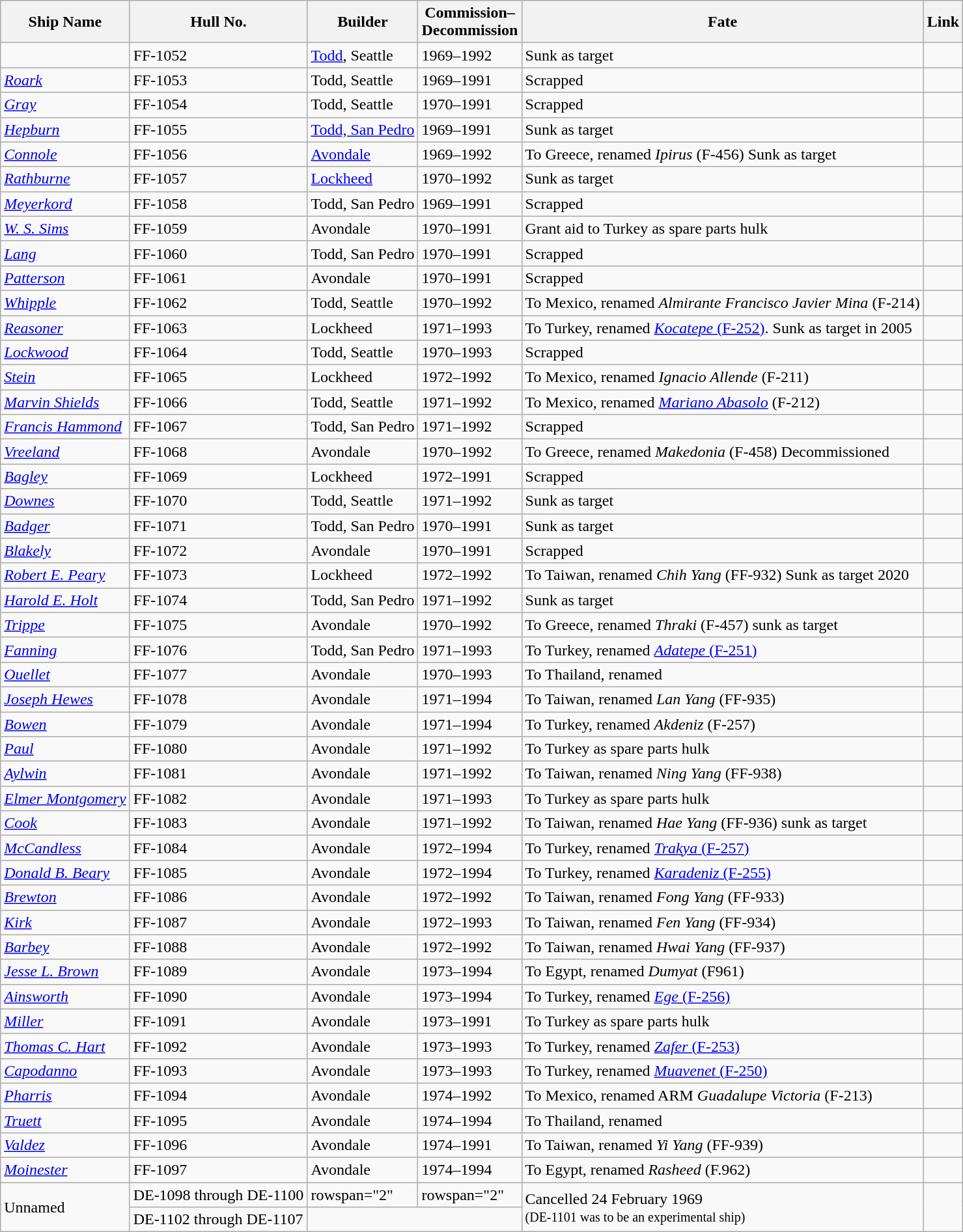<table class="sortable wikitable">
<tr>
<th>Ship Name</th>
<th>Hull No.</th>
<th>Builder</th>
<th>Commission–<br>Decommission</th>
<th>Fate</th>
<th>Link</th>
</tr>
<tr>
<td></td>
<td>FF-1052</td>
<td><a href='#'>Todd</a>, Seattle</td>
<td>1969–1992</td>
<td>Sunk as target</td>
<td></td>
</tr>
<tr>
<td><a href='#'><em>Roark</em></a></td>
<td>FF-1053</td>
<td>Todd, Seattle</td>
<td>1969–1991</td>
<td>Scrapped</td>
<td></td>
</tr>
<tr>
<td><a href='#'><em>Gray</em></a></td>
<td>FF-1054</td>
<td>Todd, Seattle</td>
<td>1970–1991</td>
<td>Scrapped</td>
<td></td>
</tr>
<tr>
<td><a href='#'><em>Hepburn</em></a></td>
<td>FF-1055</td>
<td><a href='#'>Todd, San Pedro</a></td>
<td>1969–1991</td>
<td>Sunk as target</td>
<td></td>
</tr>
<tr>
<td><a href='#'><em>Connole</em></a></td>
<td>FF-1056</td>
<td><a href='#'>Avondale</a></td>
<td>1969–1992</td>
<td>To Greece, renamed <em>Ipirus</em> (F-456) Sunk as target</td>
<td></td>
</tr>
<tr>
<td><a href='#'><em>Rathburne</em></a></td>
<td>FF-1057</td>
<td><a href='#'>Lockheed</a></td>
<td>1970–1992</td>
<td>Sunk as target</td>
<td></td>
</tr>
<tr>
<td><a href='#'><em>Meyerkord</em></a></td>
<td>FF-1058</td>
<td>Todd, San Pedro</td>
<td>1969–1991</td>
<td>Scrapped</td>
<td></td>
</tr>
<tr>
<td><a href='#'><em>W. S. Sims</em></a></td>
<td>FF-1059</td>
<td>Avondale</td>
<td>1970–1991</td>
<td>Grant aid to Turkey as spare parts hulk</td>
<td></td>
</tr>
<tr>
<td><a href='#'><em>Lang</em></a></td>
<td>FF-1060</td>
<td>Todd, San Pedro</td>
<td>1970–1991</td>
<td>Scrapped</td>
<td></td>
</tr>
<tr>
<td><a href='#'><em>Patterson</em></a></td>
<td>FF-1061</td>
<td>Avondale</td>
<td>1970–1991</td>
<td>Scrapped</td>
<td></td>
</tr>
<tr>
<td><a href='#'><em>Whipple</em></a></td>
<td>FF-1062</td>
<td>Todd, Seattle</td>
<td>1970–1992</td>
<td>To Mexico, renamed <em>Almirante Francisco Javier Mina</em> (F-214)</td>
<td></td>
</tr>
<tr>
<td><a href='#'><em>Reasoner</em></a></td>
<td>FF-1063</td>
<td>Lockheed</td>
<td>1971–1993</td>
<td>To Turkey, renamed <a href='#'><em>Kocatepe</em> (F-252)</a>. Sunk as target in 2005</td>
<td></td>
</tr>
<tr>
<td><a href='#'><em>Lockwood</em></a></td>
<td>FF-1064</td>
<td>Todd, Seattle</td>
<td>1970–1993</td>
<td>Scrapped</td>
<td></td>
</tr>
<tr>
<td><a href='#'><em>Stein</em></a></td>
<td>FF-1065</td>
<td>Lockheed</td>
<td>1972–1992</td>
<td>To Mexico, renamed <em>Ignacio Allende</em> (F-211)</td>
<td></td>
</tr>
<tr>
<td><a href='#'><em>Marvin Shields</em></a></td>
<td>FF-1066</td>
<td>Todd, Seattle</td>
<td>1971–1992</td>
<td>To Mexico, renamed <em><a href='#'>Mariano Abasolo</a></em> (F-212)</td>
<td></td>
</tr>
<tr>
<td><a href='#'><em>Francis Hammond</em></a></td>
<td>FF-1067</td>
<td>Todd, San Pedro</td>
<td>1971–1992</td>
<td>Scrapped</td>
<td></td>
</tr>
<tr>
<td><a href='#'><em>Vreeland</em></a></td>
<td>FF-1068</td>
<td>Avondale</td>
<td>1970–1992</td>
<td>To Greece, renamed <em>Makedonia</em> (F-458) Decommissioned</td>
<td></td>
</tr>
<tr>
<td><a href='#'><em>Bagley</em></a></td>
<td>FF-1069</td>
<td>Lockheed</td>
<td>1972–1991</td>
<td>Scrapped</td>
<td></td>
</tr>
<tr>
<td><a href='#'><em>Downes</em></a></td>
<td>FF-1070</td>
<td>Todd, Seattle</td>
<td>1971–1992</td>
<td>Sunk as target</td>
<td></td>
</tr>
<tr>
<td><a href='#'><em>Badger</em></a></td>
<td>FF-1071</td>
<td>Todd, San Pedro</td>
<td>1970–1991</td>
<td>Sunk as target</td>
<td></td>
</tr>
<tr>
<td><a href='#'><em>Blakely</em></a></td>
<td>FF-1072</td>
<td>Avondale</td>
<td>1970–1991</td>
<td>Scrapped</td>
<td></td>
</tr>
<tr>
<td><a href='#'><em>Robert E. Peary</em></a></td>
<td>FF-1073</td>
<td>Lockheed</td>
<td>1972–1992</td>
<td>To Taiwan, renamed <em>Chih Yang</em> (FF-932) Sunk as target 2020</td>
<td></td>
</tr>
<tr>
<td><a href='#'><em>Harold E. Holt</em></a></td>
<td>FF-1074</td>
<td>Todd, San Pedro</td>
<td>1971–1992</td>
<td>Sunk as target</td>
<td></td>
</tr>
<tr>
<td><a href='#'><em>Trippe</em></a></td>
<td>FF-1075</td>
<td>Avondale</td>
<td>1970–1992</td>
<td>To Greece, renamed <em>Thraki</em> (F-457) sunk as target</td>
<td></td>
</tr>
<tr>
<td><a href='#'><em>Fanning</em></a></td>
<td>FF-1076</td>
<td>Todd, San Pedro</td>
<td>1971–1993</td>
<td>To Turkey, renamed <a href='#'><em>Adatepe</em> (F-251)</a></td>
<td></td>
</tr>
<tr>
<td><a href='#'><em>Ouellet</em></a></td>
<td>FF-1077</td>
<td>Avondale</td>
<td>1970–1993</td>
<td>To Thailand, renamed </td>
<td></td>
</tr>
<tr>
<td><a href='#'><em>Joseph Hewes</em></a></td>
<td>FF-1078</td>
<td>Avondale</td>
<td>1971–1994</td>
<td>To Taiwan, renamed <em>Lan Yang</em> (FF-935)</td>
<td></td>
</tr>
<tr>
<td><a href='#'><em>Bowen</em></a></td>
<td>FF-1079</td>
<td>Avondale</td>
<td>1971–1994</td>
<td>To Turkey, renamed <em>Akdeniz</em> (F-257)</td>
<td></td>
</tr>
<tr>
<td><a href='#'><em>Paul</em></a></td>
<td>FF-1080</td>
<td>Avondale</td>
<td>1971–1992</td>
<td>To Turkey as spare parts hulk</td>
<td></td>
</tr>
<tr>
<td><a href='#'><em>Aylwin</em></a></td>
<td>FF-1081</td>
<td>Avondale</td>
<td>1971–1992</td>
<td>To Taiwan, renamed <em>Ning Yang</em> (FF-938)</td>
<td></td>
</tr>
<tr>
<td><a href='#'><em>Elmer Montgomery</em></a></td>
<td>FF-1082</td>
<td>Avondale</td>
<td>1971–1993</td>
<td>To Turkey as spare parts hulk</td>
<td></td>
</tr>
<tr>
<td><a href='#'><em>Cook</em></a></td>
<td>FF-1083</td>
<td>Avondale</td>
<td>1971–1992</td>
<td>To Taiwan, renamed <em>Hae Yang</em> (FF-936) sunk as target</td>
<td></td>
</tr>
<tr>
<td><a href='#'><em>McCandless</em></a></td>
<td>FF-1084</td>
<td>Avondale</td>
<td>1972–1994</td>
<td>To Turkey, renamed <a href='#'><em>Trakya</em> (F-257)</a></td>
<td></td>
</tr>
<tr>
<td><a href='#'><em>Donald B. Beary</em></a></td>
<td>FF-1085</td>
<td>Avondale</td>
<td>1972–1994</td>
<td>To Turkey, renamed <a href='#'><em>Karadeniz</em> (F-255)</a></td>
<td></td>
</tr>
<tr>
<td><a href='#'><em>Brewton</em></a></td>
<td>FF-1086</td>
<td>Avondale</td>
<td>1972–1992</td>
<td>To Taiwan, renamed <em>Fong Yang</em> (FF-933)</td>
<td></td>
</tr>
<tr>
<td><a href='#'><em>Kirk</em></a></td>
<td>FF-1087</td>
<td>Avondale</td>
<td>1972–1993</td>
<td>To Taiwan, renamed <em>Fen Yang </em>(FF-934)</td>
<td></td>
</tr>
<tr>
<td><a href='#'><em>Barbey</em></a></td>
<td>FF-1088</td>
<td>Avondale</td>
<td>1972–1992</td>
<td>To Taiwan, renamed <em>Hwai Yang</em> (FF-937)</td>
<td></td>
</tr>
<tr>
<td><a href='#'><em>Jesse L. Brown</em></a></td>
<td>FF-1089</td>
<td>Avondale</td>
<td>1973–1994</td>
<td>To Egypt, renamed <em>Dumyat</em> (F961)</td>
<td></td>
</tr>
<tr>
<td><a href='#'><em>Ainsworth</em></a></td>
<td>FF-1090</td>
<td>Avondale</td>
<td>1973–1994</td>
<td>To Turkey, renamed <a href='#'><em>Ege</em> (F-256)</a></td>
<td></td>
</tr>
<tr>
<td><a href='#'><em>Miller</em></a></td>
<td>FF-1091</td>
<td>Avondale</td>
<td>1973–1991</td>
<td>To Turkey as spare parts hulk</td>
<td></td>
</tr>
<tr>
<td><a href='#'><em>Thomas C. Hart</em></a></td>
<td>FF-1092</td>
<td>Avondale</td>
<td>1973–1993</td>
<td>To Turkey, renamed <a href='#'><em>Zafer</em> (F-253)</a></td>
<td></td>
</tr>
<tr>
<td><a href='#'><em>Capodanno</em></a></td>
<td>FF-1093</td>
<td>Avondale</td>
<td>1973–1993</td>
<td>To Turkey, renamed <a href='#'><em>Muavenet</em> (F-250)</a></td>
<td></td>
</tr>
<tr>
<td><a href='#'><em>Pharris</em></a></td>
<td>FF-1094</td>
<td>Avondale</td>
<td>1974–1992</td>
<td>To Mexico, renamed ARM <em>Guadalupe Victoria</em> (F-213)</td>
<td></td>
</tr>
<tr>
<td><a href='#'><em>Truett</em></a></td>
<td>FF-1095</td>
<td>Avondale</td>
<td>1974–1994</td>
<td>To Thailand, renamed </td>
<td></td>
</tr>
<tr>
<td><a href='#'><em>Valdez</em></a></td>
<td>FF-1096</td>
<td>Avondale</td>
<td>1974–1991</td>
<td>To Taiwan, renamed <em>Yi Yang</em> (FF-939)</td>
<td></td>
</tr>
<tr>
<td><a href='#'><em>Moinester</em></a></td>
<td>FF-1097</td>
<td>Avondale</td>
<td>1974–1994</td>
<td>To Egypt, renamed <em>Rasheed</em> (F.962)</td>
<td></td>
</tr>
<tr>
<td rowspan="2">Unnamed</td>
<td>DE-1098 through DE-1100</td>
<td>rowspan="2" </td>
<td>rowspan="2" </td>
<td rowspan="2">Cancelled 24 February 1969<br><small>(DE-1101 was to be an experimental ship)</small></td>
<td rowspan="2"> </td>
</tr>
<tr>
<td>DE-1102 through DE-1107</td>
</tr>
</table>
